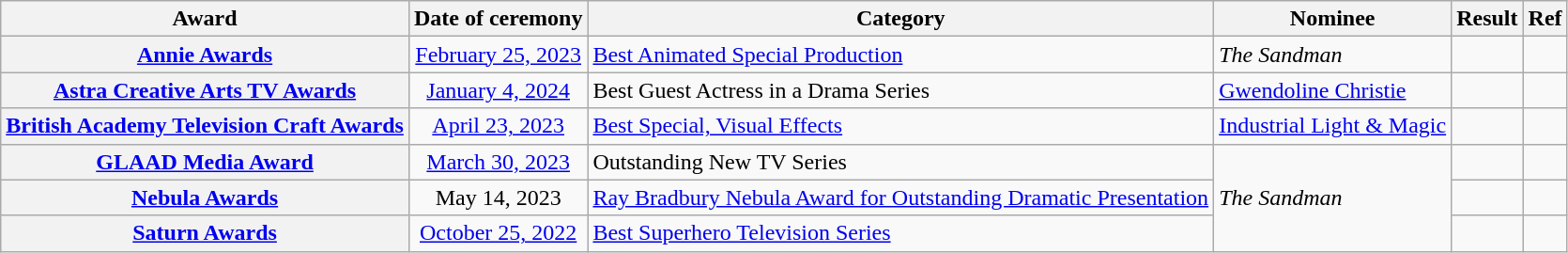<table class="wikitable sortable">
<tr>
<th>Award</th>
<th>Date of ceremony</th>
<th>Category</th>
<th>Nominee</th>
<th>Result</th>
<th>Ref</th>
</tr>
<tr>
<th scope=row style="text-align:center;"><a href='#'>Annie Awards</a></th>
<td style="text-align:center;"><a href='#'>February 25, 2023</a></td>
<td><a href='#'>Best Animated Special Production</a></td>
<td><em>The Sandman</em></td>
<td></td>
<td style="text-align:center;"></td>
</tr>
<tr>
<th scope=row style="text-align:center;"><a href='#'>Astra Creative Arts TV Awards</a></th>
<td style="text-align:center;"><a href='#'>January 4, 2024</a></td>
<td>Best Guest Actress in a Drama Series</td>
<td><a href='#'>Gwendoline Christie</a></td>
<td></td>
<td style="text-align:center;"></td>
</tr>
<tr>
<th scope=row style="text-align:center;"><a href='#'>British Academy Television Craft Awards</a></th>
<td style="text-align:center;"><a href='#'>April 23, 2023</a></td>
<td><a href='#'>Best Special, Visual Effects</a></td>
<td><a href='#'>Industrial Light & Magic</a></td>
<td></td>
<td style="text-align:center;"></td>
</tr>
<tr>
<th scope=row style="text-align:center;"><a href='#'>GLAAD Media Award</a></th>
<td style="text-align:center;"><a href='#'>March 30, 2023</a></td>
<td>Outstanding New TV Series</td>
<td rowspan="3"><em>The Sandman</em></td>
<td></td>
<td style="text-align:center;"></td>
</tr>
<tr>
<th scope=row style="text-align:center;"><a href='#'>Nebula Awards</a></th>
<td style="text-align:center;">May 14, 2023</td>
<td><a href='#'>Ray Bradbury Nebula Award for Outstanding Dramatic Presentation</a></td>
<td></td>
<td style="text-align:center;"></td>
</tr>
<tr>
<th scope=row style="text-align:center;"><a href='#'>Saturn Awards</a></th>
<td style="text-align:center;"><a href='#'>October 25, 2022</a></td>
<td><a href='#'>Best Superhero Television Series</a></td>
<td></td>
<td style="text-align:center;"></td>
</tr>
</table>
